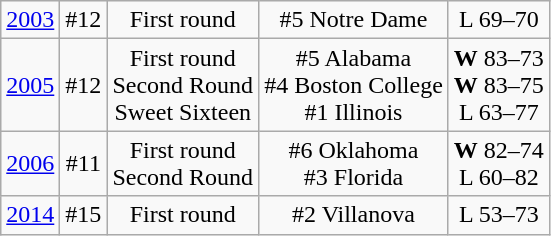<table class="wikitable" style="text-align:center">
<tr align="center">
<td><a href='#'>2003</a></td>
<td>#12</td>
<td>First round</td>
<td>#5 Notre Dame</td>
<td>L 69–70</td>
</tr>
<tr align="center">
<td><a href='#'>2005</a></td>
<td>#12</td>
<td>First round<br>Second Round<br>Sweet Sixteen</td>
<td>#5 Alabama<br>#4 Boston College<br>#1 Illinois</td>
<td><strong>W</strong> 83–73<br><strong>W</strong> 83–75<br>L 63–77</td>
</tr>
<tr align="center">
<td><a href='#'>2006</a></td>
<td>#11</td>
<td>First round<br>Second Round</td>
<td>#6 Oklahoma<br>#3 Florida</td>
<td><strong>W</strong> 82–74<br>L 60–82</td>
</tr>
<tr align="center">
<td><a href='#'>2014</a></td>
<td>#15</td>
<td>First round</td>
<td>#2 Villanova</td>
<td>L 53–73</td>
</tr>
</table>
